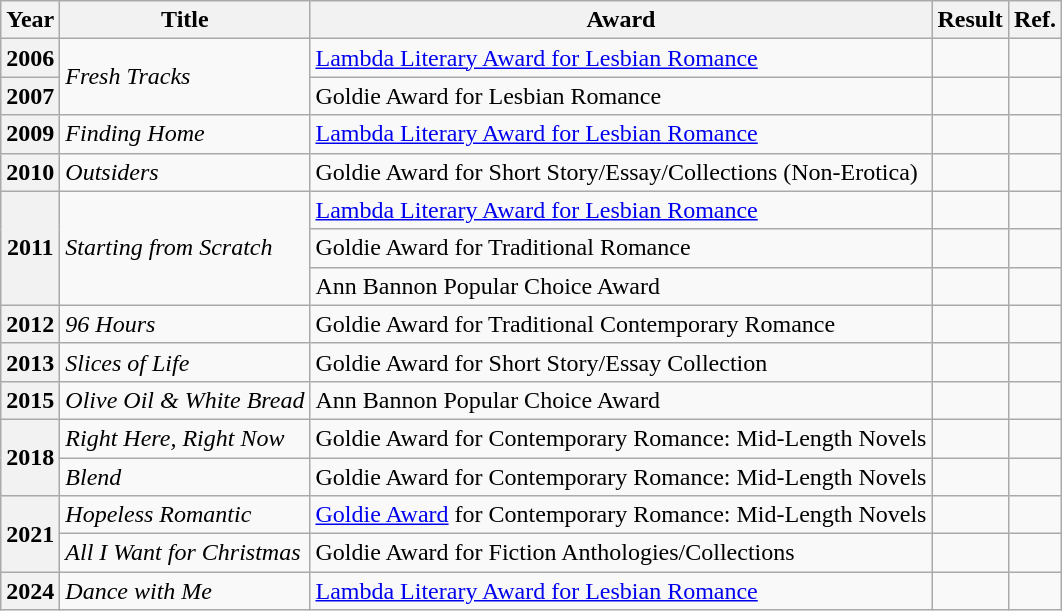<table class="wikitable sortable">
<tr>
<th>Year</th>
<th>Title</th>
<th>Award</th>
<th>Result</th>
<th>Ref.</th>
</tr>
<tr>
<th>2006</th>
<td rowspan="2"><em>Fresh Tracks</em></td>
<td><a href='#'>Lambda Literary Award for Lesbian Romance</a></td>
<td></td>
<td></td>
</tr>
<tr>
<th>2007</th>
<td>Goldie Award for Lesbian Romance</td>
<td></td>
<td></td>
</tr>
<tr>
<th>2009</th>
<td><em>Finding Home</em></td>
<td><a href='#'>Lambda Literary Award for Lesbian Romance</a></td>
<td></td>
<td></td>
</tr>
<tr>
<th>2010</th>
<td><em>Outsiders</em></td>
<td>Goldie Award for Short Story/Essay/Collections (Non-Erotica)</td>
<td></td>
<td></td>
</tr>
<tr>
<th rowspan="3">2011</th>
<td rowspan="3"><em>Starting from Scratch</em></td>
<td><a href='#'>Lambda Literary Award for Lesbian Romance</a></td>
<td></td>
<td></td>
</tr>
<tr>
<td>Goldie Award for Traditional Romance</td>
<td></td>
<td></td>
</tr>
<tr>
<td>Ann Bannon Popular Choice Award</td>
<td></td>
<td></td>
</tr>
<tr>
<th>2012</th>
<td><em>96 Hours</em></td>
<td>Goldie Award for Traditional Contemporary Romance</td>
<td></td>
<td></td>
</tr>
<tr>
<th>2013</th>
<td><em>Slices of Life</em></td>
<td>Goldie Award for Short Story/Essay Collection</td>
<td></td>
<td></td>
</tr>
<tr>
<th>2015</th>
<td><em>Olive Oil & White Bread</em></td>
<td>Ann Bannon Popular Choice Award</td>
<td></td>
<td></td>
</tr>
<tr>
<th rowspan="2">2018</th>
<td><em>Right Here, Right Now</em></td>
<td>Goldie Award for Contemporary Romance: Mid-Length Novels</td>
<td></td>
<td></td>
</tr>
<tr>
<td><em>Blend</em></td>
<td>Goldie Award for Contemporary Romance: Mid-Length Novels</td>
<td></td>
<td></td>
</tr>
<tr>
<th rowspan="2">2021</th>
<td><em>Hopeless Romantic</em></td>
<td><a href='#'>Goldie Award</a> for Contemporary Romance: Mid-Length Novels</td>
<td></td>
<td></td>
</tr>
<tr>
<td><em>All I Want for Christmas</em></td>
<td>Goldie Award for Fiction Anthologies/Collections</td>
<td></td>
<td></td>
</tr>
<tr>
<th>2024</th>
<td><em>Dance with Me</em></td>
<td><a href='#'>Lambda Literary Award for Lesbian Romance</a></td>
<td></td>
<td></td>
</tr>
</table>
